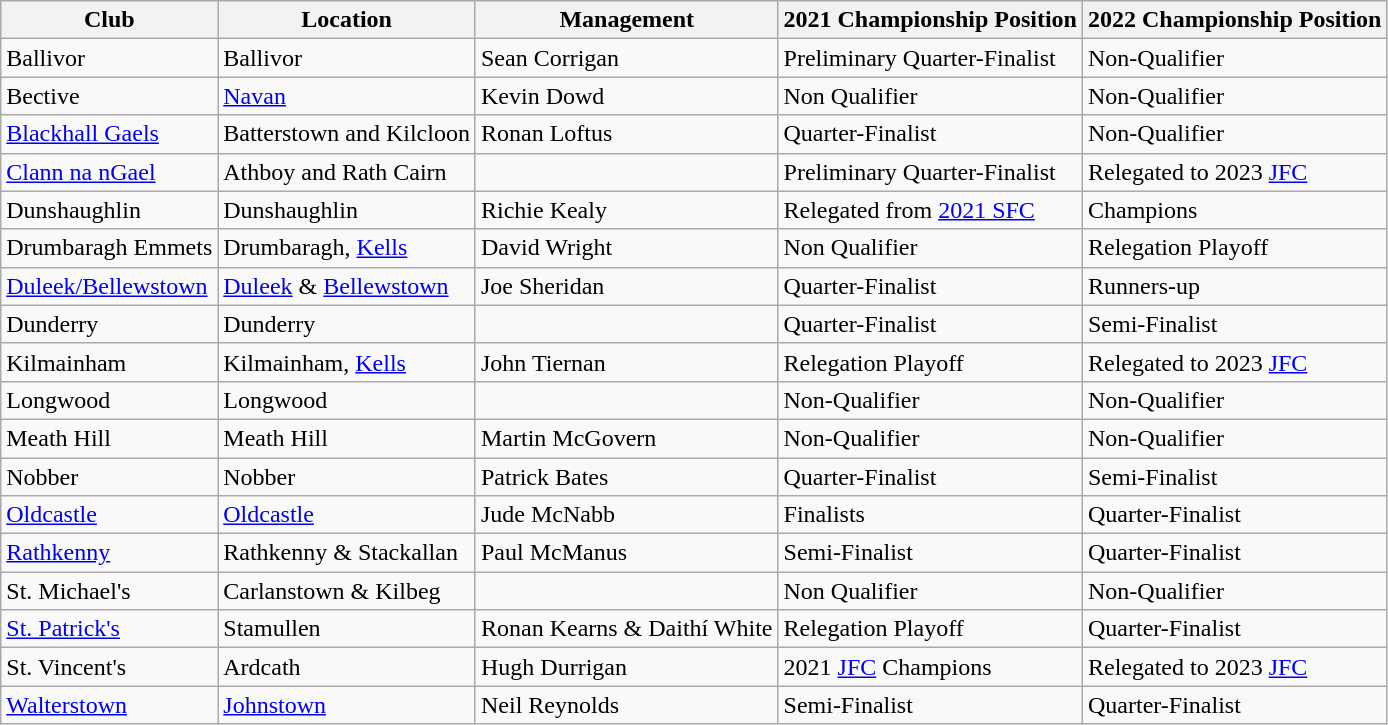<table class="wikitable sortable">
<tr>
<th>Club</th>
<th>Location</th>
<th>Management</th>
<th>2021 Championship Position</th>
<th>2022 Championship Position</th>
</tr>
<tr>
<td> Ballivor</td>
<td>Ballivor</td>
<td>Sean Corrigan</td>
<td>Preliminary Quarter-Finalist</td>
<td>Non-Qualifier</td>
</tr>
<tr>
<td> Bective</td>
<td><a href='#'>Navan</a></td>
<td>Kevin Dowd</td>
<td>Non Qualifier</td>
<td>Non-Qualifier</td>
</tr>
<tr>
<td> <a href='#'>Blackhall Gaels</a></td>
<td>Batterstown and Kilcloon</td>
<td>Ronan Loftus</td>
<td>Quarter-Finalist</td>
<td>Non-Qualifier</td>
</tr>
<tr>
<td> <a href='#'>Clann na nGael</a></td>
<td>Athboy and Rath Cairn</td>
<td></td>
<td>Preliminary Quarter-Finalist</td>
<td>Relegated to 2023 <a href='#'>JFC</a></td>
</tr>
<tr>
<td> Dunshaughlin</td>
<td>Dunshaughlin</td>
<td>Richie Kealy</td>
<td>Relegated from <a href='#'>2021 SFC</a></td>
<td>Champions</td>
</tr>
<tr>
<td> Drumbaragh Emmets</td>
<td>Drumbaragh, <a href='#'>Kells</a></td>
<td>David Wright</td>
<td>Non Qualifier</td>
<td>Relegation Playoff</td>
</tr>
<tr>
<td> <a href='#'>Duleek/Bellewstown</a></td>
<td><a href='#'>Duleek</a> & <a href='#'>Bellewstown</a></td>
<td>Joe Sheridan</td>
<td>Quarter-Finalist</td>
<td>Runners-up</td>
</tr>
<tr>
<td> Dunderry</td>
<td>Dunderry</td>
<td></td>
<td>Quarter-Finalist</td>
<td>Semi-Finalist</td>
</tr>
<tr>
<td> Kilmainham</td>
<td>Kilmainham, <a href='#'>Kells</a></td>
<td>John Tiernan</td>
<td>Relegation Playoff</td>
<td>Relegated to 2023 <a href='#'>JFC</a></td>
</tr>
<tr>
<td> Longwood</td>
<td>Longwood</td>
<td></td>
<td>Non-Qualifier</td>
<td>Non-Qualifier</td>
</tr>
<tr>
<td> Meath Hill</td>
<td>Meath Hill</td>
<td>Martin McGovern</td>
<td>Non-Qualifier</td>
<td>Non-Qualifier</td>
</tr>
<tr>
<td> Nobber</td>
<td>Nobber</td>
<td>Patrick Bates</td>
<td>Quarter-Finalist</td>
<td>Semi-Finalist</td>
</tr>
<tr>
<td> <a href='#'>Oldcastle</a></td>
<td><a href='#'>Oldcastle</a></td>
<td>Jude McNabb</td>
<td>Finalists</td>
<td>Quarter-Finalist</td>
</tr>
<tr>
<td> <a href='#'>Rathkenny</a></td>
<td>Rathkenny & Stackallan</td>
<td>Paul McManus</td>
<td>Semi-Finalist</td>
<td>Quarter-Finalist</td>
</tr>
<tr>
<td> St. Michael's</td>
<td>Carlanstown & Kilbeg</td>
<td></td>
<td>Non Qualifier</td>
<td>Non-Qualifier</td>
</tr>
<tr>
<td> <a href='#'>St. Patrick's</a></td>
<td>Stamullen</td>
<td>Ronan Kearns & Daithí White</td>
<td>Relegation Playoff</td>
<td>Quarter-Finalist</td>
</tr>
<tr>
<td> St. Vincent's</td>
<td>Ardcath</td>
<td>Hugh Durrigan</td>
<td>2021 <a href='#'>JFC</a> Champions</td>
<td>Relegated to 2023 <a href='#'>JFC</a></td>
</tr>
<tr>
<td> <a href='#'>Walterstown</a></td>
<td><a href='#'>Johnstown</a></td>
<td>Neil Reynolds</td>
<td>Semi-Finalist</td>
<td>Quarter-Finalist</td>
</tr>
</table>
